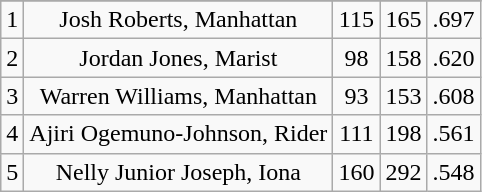<table class="wikitable sortable" style="text-align:center">
<tr>
</tr>
<tr>
<td>1</td>
<td>Josh Roberts, Manhattan</td>
<td>115</td>
<td>165</td>
<td>.697</td>
</tr>
<tr>
<td>2</td>
<td>Jordan Jones, Marist</td>
<td>98</td>
<td>158</td>
<td>.620</td>
</tr>
<tr>
<td>3</td>
<td>Warren Williams, Manhattan</td>
<td>93</td>
<td>153</td>
<td>.608</td>
</tr>
<tr>
<td>4</td>
<td>Ajiri Ogemuno-Johnson, Rider</td>
<td>111</td>
<td>198</td>
<td>.561</td>
</tr>
<tr>
<td>5</td>
<td>Nelly Junior Joseph, Iona</td>
<td>160</td>
<td>292</td>
<td>.548</td>
</tr>
</table>
